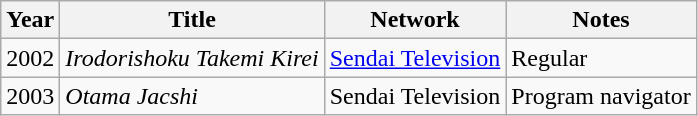<table class="wikitable">
<tr>
<th>Year</th>
<th>Title</th>
<th>Network</th>
<th>Notes</th>
</tr>
<tr>
<td>2002</td>
<td><em>Irodorishoku Takemi Kirei</em></td>
<td><a href='#'>Sendai Television</a></td>
<td>Regular</td>
</tr>
<tr>
<td>2003</td>
<td><em>Otama Jacshi</em></td>
<td>Sendai Television</td>
<td>Program navigator</td>
</tr>
</table>
